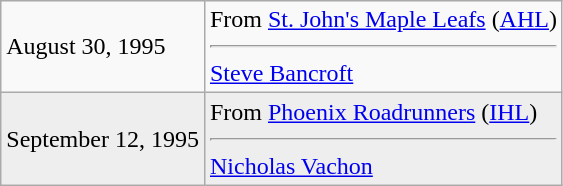<table class="wikitable">
<tr>
<td>August 30, 1995</td>
<td valign="top">From <a href='#'>St. John's Maple Leafs</a> (<a href='#'>AHL</a>)<hr><a href='#'>Steve Bancroft</a></td>
</tr>
<tr style="background:#eee;">
<td>September 12, 1995</td>
<td valign="top">From <a href='#'>Phoenix Roadrunners</a> (<a href='#'>IHL</a>)<hr><a href='#'>Nicholas Vachon</a></td>
</tr>
</table>
